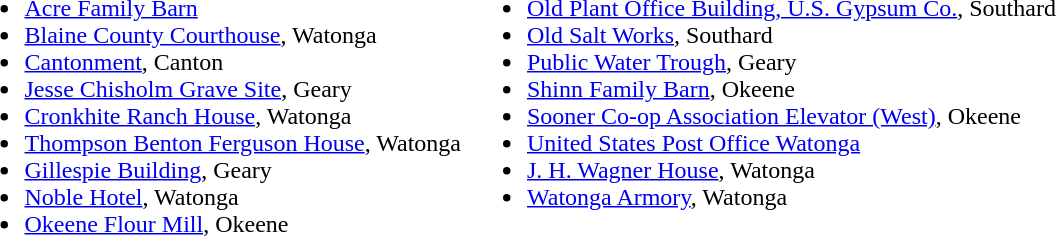<table>
<tr ---- valign="top">
<td><br><ul><li><a href='#'>Acre Family Barn</a></li><li><a href='#'>Blaine County Courthouse</a>, Watonga</li><li><a href='#'>Cantonment</a>, Canton</li><li><a href='#'>Jesse Chisholm Grave Site</a>, Geary</li><li><a href='#'>Cronkhite Ranch House</a>, Watonga</li><li><a href='#'>Thompson Benton Ferguson House</a>, Watonga</li><li><a href='#'>Gillespie Building</a>, Geary</li><li><a href='#'>Noble Hotel</a>, Watonga</li><li><a href='#'>Okeene Flour Mill</a>, Okeene</li></ul></td>
<td><br><ul><li><a href='#'>Old Plant Office Building, U.S. Gypsum Co.</a>, Southard</li><li><a href='#'>Old Salt Works</a>, Southard</li><li><a href='#'>Public Water Trough</a>, Geary</li><li><a href='#'>Shinn Family Barn</a>, Okeene</li><li><a href='#'>Sooner Co-op Association Elevator (West)</a>, Okeene</li><li><a href='#'>United States Post Office Watonga</a></li><li><a href='#'>J. H. Wagner House</a>, Watonga</li><li><a href='#'>Watonga Armory</a>, Watonga</li></ul></td>
</tr>
</table>
